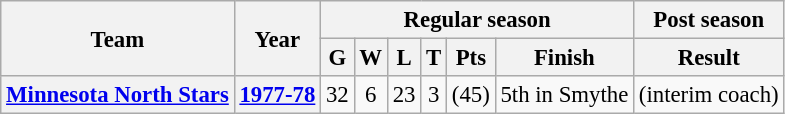<table class="wikitable" style="font-size: 95%; text-align:center;">
<tr>
<th rowspan="2">Team</th>
<th rowspan="2">Year</th>
<th colspan="6">Regular season</th>
<th colspan="1">Post season</th>
</tr>
<tr>
<th>G</th>
<th>W</th>
<th>L</th>
<th>T</th>
<th>Pts</th>
<th>Finish</th>
<th>Result</th>
</tr>
<tr>
<th><a href='#'>Minnesota North Stars</a></th>
<th><a href='#'>1977-78</a></th>
<td>32</td>
<td>6</td>
<td>23</td>
<td>3</td>
<td>(45)</td>
<td>5th in Smythe</td>
<td>(interim coach)</td>
</tr>
</table>
